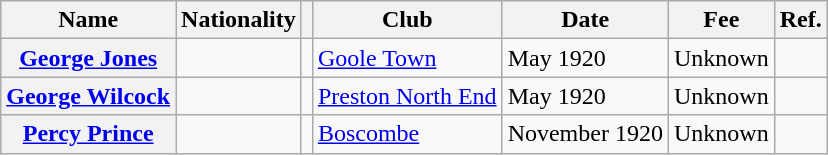<table class="wikitable plainrowheaders">
<tr>
<th scope="col">Name</th>
<th scope="col">Nationality</th>
<th scope="col"></th>
<th scope="col">Club</th>
<th scope="col">Date</th>
<th scope="col">Fee</th>
<th scope="col">Ref.</th>
</tr>
<tr>
<th scope="row"><a href='#'>George Jones</a></th>
<td></td>
<td align="center"></td>
<td> <a href='#'>Goole Town</a></td>
<td>May 1920</td>
<td>Unknown</td>
<td align="center"></td>
</tr>
<tr>
<th scope="row"><a href='#'>George Wilcock</a></th>
<td></td>
<td align="center"></td>
<td> <a href='#'>Preston North End</a></td>
<td>May 1920</td>
<td>Unknown</td>
<td align="center"></td>
</tr>
<tr>
<th scope="row"><a href='#'>Percy Prince</a></th>
<td></td>
<td align="center"></td>
<td> <a href='#'>Boscombe</a></td>
<td>November 1920</td>
<td>Unknown</td>
<td align="center"></td>
</tr>
</table>
